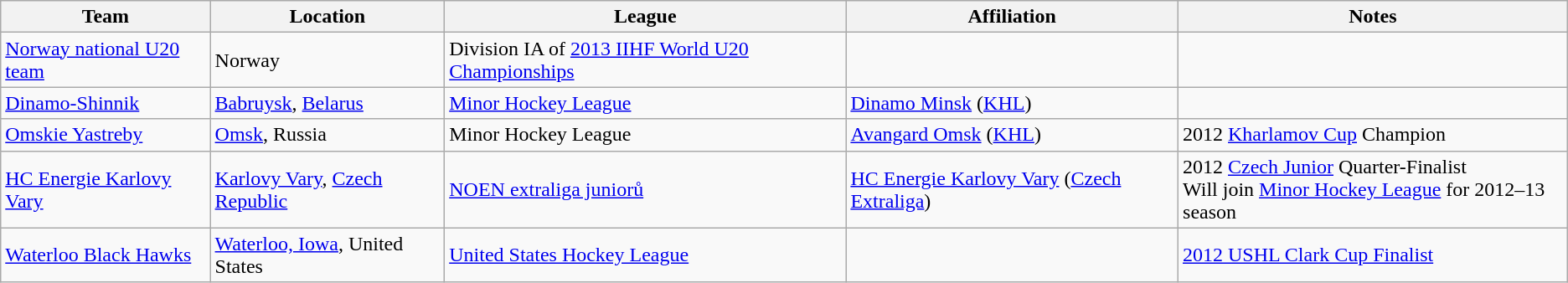<table class=wikitable>
<tr>
<th>Team</th>
<th>Location</th>
<th>League</th>
<th>Affiliation</th>
<th>Notes</th>
</tr>
<tr>
<td> <a href='#'>Norway national U20 team</a></td>
<td>Norway</td>
<td>Division IA of <a href='#'>2013 IIHF World U20 Championships</a></td>
<td></td>
<td></td>
</tr>
<tr>
<td> <a href='#'>Dinamo-Shinnik</a></td>
<td><a href='#'>Babruysk</a>, <a href='#'>Belarus</a></td>
<td><a href='#'>Minor Hockey League</a></td>
<td><a href='#'>Dinamo Minsk</a> (<a href='#'>KHL</a>)</td>
<td></td>
</tr>
<tr>
<td> <a href='#'>Omskie Yastreby</a></td>
<td><a href='#'>Omsk</a>, Russia</td>
<td>Minor Hockey League</td>
<td><a href='#'>Avangard Omsk</a> (<a href='#'>KHL</a>)</td>
<td>2012 <a href='#'>Kharlamov Cup</a> Champion</td>
</tr>
<tr>
<td> <a href='#'>HC Energie Karlovy Vary</a></td>
<td><a href='#'>Karlovy Vary</a>, <a href='#'>Czech Republic</a></td>
<td><a href='#'>NOEN extraliga juniorů</a></td>
<td><a href='#'>HC Energie Karlovy Vary</a> (<a href='#'>Czech Extraliga</a>)</td>
<td>2012 <a href='#'>Czech Junior</a> Quarter-Finalist<br>Will join <a href='#'>Minor Hockey League</a> for 2012–13 season</td>
</tr>
<tr>
<td> <a href='#'>Waterloo Black Hawks</a></td>
<td><a href='#'>Waterloo, Iowa</a>, United States</td>
<td><a href='#'>United States Hockey League</a></td>
<td></td>
<td><a href='#'>2012 USHL Clark Cup Finalist</a></td>
</tr>
</table>
